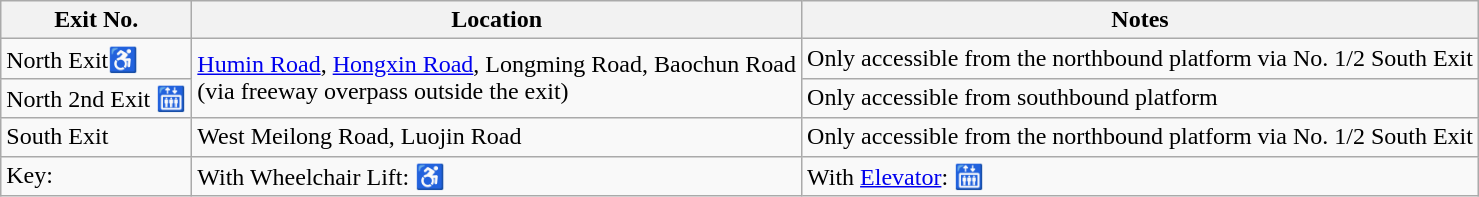<table class="wikitable">
<tr>
<th>Exit No.</th>
<th>Location</th>
<th>Notes</th>
</tr>
<tr>
<td>North Exit♿</td>
<td rowspan="2"><a href='#'>Humin Road</a>, <a href='#'>Hongxin Road</a>, Longming Road, Baochun Road<br>(via freeway overpass outside the exit)</td>
<td>Only accessible from the northbound platform via No. 1/2 South Exit</td>
</tr>
<tr>
<td>North 2nd Exit <strong>🛗</strong></td>
<td>Only accessible from southbound platform</td>
</tr>
<tr>
<td>South Exit</td>
<td>West Meilong Road, Luojin Road</td>
<td>Only accessible from the northbound platform via No. 1/2 South Exit</td>
</tr>
<tr>
<td>Key:</td>
<td>With Wheelchair Lift: ♿</td>
<td>With <a href='#'>Elevator</a>: <strong>🛗</strong></td>
</tr>
</table>
